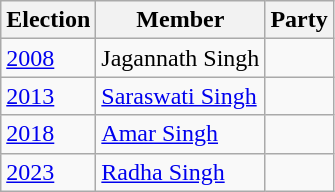<table class="wikitable sortable">
<tr>
<th>Election</th>
<th>Member</th>
<th colspan="2">Party</th>
</tr>
<tr>
<td><a href='#'>2008</a></td>
<td>Jagannath Singh</td>
<td></td>
</tr>
<tr>
<td><a href='#'>2013</a></td>
<td><a href='#'>Saraswati Singh</a></td>
<td></td>
</tr>
<tr>
<td><a href='#'>2018</a></td>
<td><a href='#'>Amar Singh</a></td>
<td></td>
</tr>
<tr>
<td><a href='#'>2023</a></td>
<td><a href='#'>Radha Singh</a></td>
</tr>
</table>
